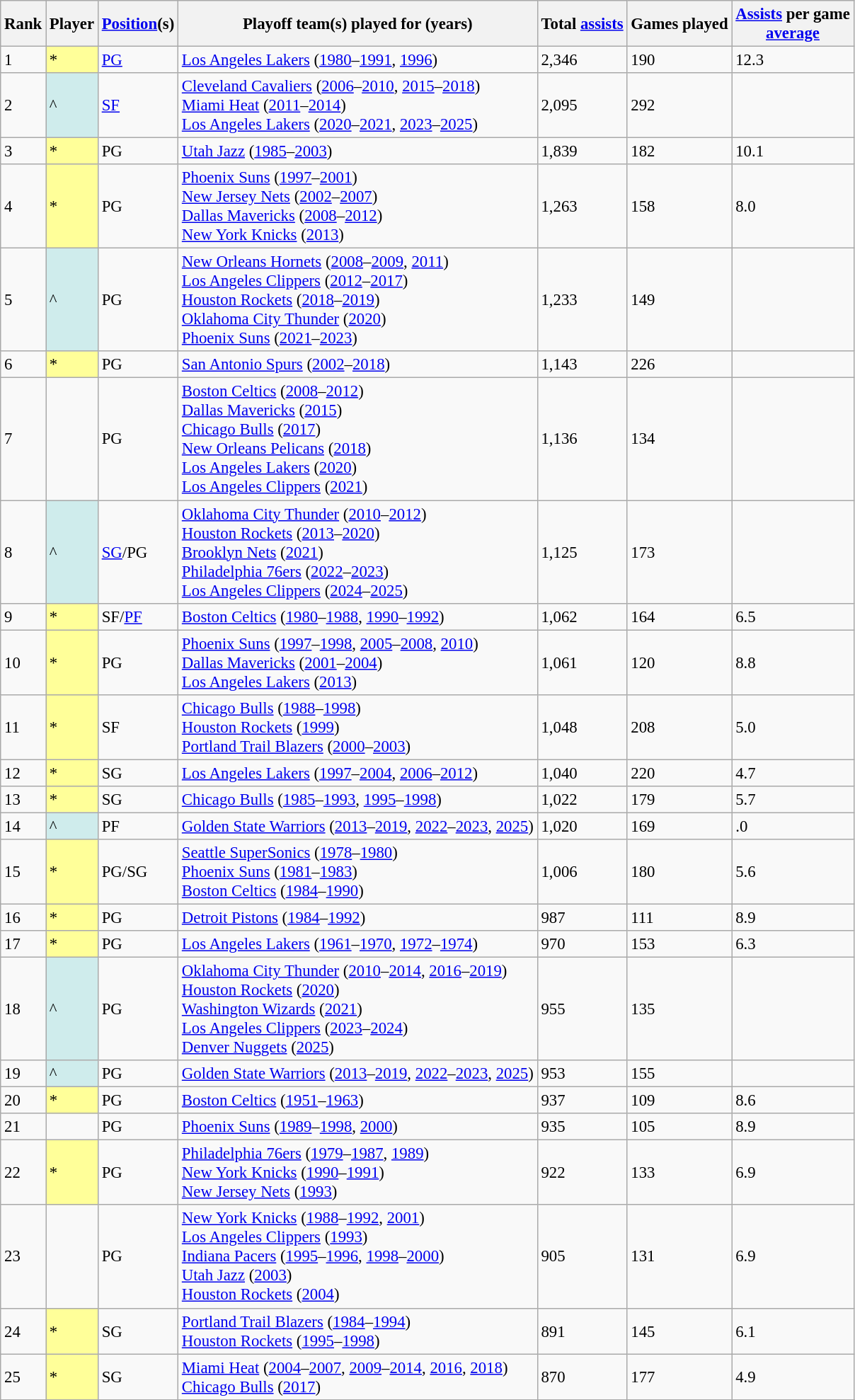<table class="wikitable sortable" style="font-size: 95%;">
<tr>
<th>Rank</th>
<th>Player</th>
<th><a href='#'>Position</a>(s)</th>
<th class="unsortable">Playoff team(s) played for (years)</th>
<th>Total <a href='#'>assists</a></th>
<th>Games played</th>
<th><a href='#'>Assists</a> per game<br><a href='#'>average</a></th>
</tr>
<tr>
<td>1</td>
<td bgcolor="#ffff99">*</td>
<td><a href='#'>PG</a></td>
<td><a href='#'>Los Angeles Lakers</a> (<a href='#'>1980</a>–<a href='#'>1991</a>, <a href='#'>1996</a>)</td>
<td>2,346</td>
<td>190</td>
<td>12.3</td>
</tr>
<tr>
<td>2</td>
<td bgcolor="#cfecec">^</td>
<td><a href='#'>SF</a></td>
<td><a href='#'>Cleveland Cavaliers</a> (<a href='#'>2006</a>–<a href='#'>2010</a>, <a href='#'>2015</a>–<a href='#'>2018</a>)<br><a href='#'>Miami Heat</a> (<a href='#'>2011</a>–<a href='#'>2014</a>)<br><a href='#'>Los Angeles Lakers</a> (<a href='#'>2020</a>–<a href='#'>2021</a>, <a href='#'>2023</a>–<a href='#'>2025</a>)</td>
<td>2,095</td>
<td>292</td>
<td></td>
</tr>
<tr>
<td>3</td>
<td bgcolor="#ffff99">*</td>
<td>PG</td>
<td><a href='#'>Utah Jazz</a> (<a href='#'>1985</a>–<a href='#'>2003</a>)</td>
<td>1,839</td>
<td>182</td>
<td>10.1</td>
</tr>
<tr>
<td>4</td>
<td bgcolor="#ffff99">*</td>
<td>PG</td>
<td><a href='#'>Phoenix Suns</a> (<a href='#'>1997</a>–<a href='#'>2001</a>)<br><a href='#'>New Jersey Nets</a> (<a href='#'>2002</a>–<a href='#'>2007</a>)<br><a href='#'>Dallas Mavericks</a> (<a href='#'>2008</a>–<a href='#'>2012</a>)<br><a href='#'>New York Knicks</a> (<a href='#'>2013</a>)</td>
<td>1,263</td>
<td>158</td>
<td>8.0</td>
</tr>
<tr>
<td>5</td>
<td bgcolor="#cfecec">^</td>
<td>PG</td>
<td><a href='#'>New Orleans Hornets</a> (<a href='#'>2008</a>–<a href='#'>2009</a>, <a href='#'>2011</a>)<br><a href='#'>Los Angeles Clippers</a> (<a href='#'>2012</a>–<a href='#'>2017</a>)<br><a href='#'>Houston Rockets</a> (<a href='#'>2018</a>–<a href='#'>2019</a>)<br><a href='#'>Oklahoma City Thunder</a> (<a href='#'>2020</a>)<br><a href='#'>Phoenix Suns</a> (<a href='#'>2021</a>–<a href='#'>2023</a>)</td>
<td>1,233</td>
<td>149</td>
<td></td>
</tr>
<tr>
<td>6</td>
<td bgcolor="#FFFF99">*</td>
<td>PG</td>
<td><a href='#'>San Antonio Spurs</a> (<a href='#'>2002</a>–<a href='#'>2018</a>)</td>
<td>1,143</td>
<td>226</td>
<td></td>
</tr>
<tr>
<td>7</td>
<td></td>
<td>PG</td>
<td><a href='#'>Boston Celtics</a> (<a href='#'>2008</a>–<a href='#'>2012</a>)<br><a href='#'>Dallas Mavericks</a> (<a href='#'>2015</a>)<br><a href='#'>Chicago Bulls</a> (<a href='#'>2017</a>)<br><a href='#'>New Orleans Pelicans</a> (<a href='#'>2018</a>)<br><a href='#'>Los Angeles Lakers</a> (<a href='#'>2020</a>)<br><a href='#'>Los Angeles Clippers</a> (<a href='#'>2021</a>)</td>
<td>1,136</td>
<td>134</td>
<td></td>
</tr>
<tr>
<td>8</td>
<td bgcolor="#CFECEC">^</td>
<td><a href='#'>SG</a>/PG</td>
<td><a href='#'>Oklahoma City Thunder</a> (<a href='#'>2010</a>–<a href='#'>2012</a>)<br><a href='#'>Houston Rockets</a> (<a href='#'>2013</a>–<a href='#'>2020</a>)<br><a href='#'>Brooklyn Nets</a> (<a href='#'>2021</a>)<br><a href='#'>Philadelphia 76ers</a> (<a href='#'>2022</a>–<a href='#'>2023</a>)<br><a href='#'>Los Angeles Clippers</a> (<a href='#'>2024</a>–<a href='#'>2025</a>)</td>
<td>1,125</td>
<td>173</td>
<td></td>
</tr>
<tr>
<td>9</td>
<td bgcolor="#ffff99">*</td>
<td>SF/<a href='#'>PF</a></td>
<td><a href='#'>Boston Celtics</a> (<a href='#'>1980</a>–<a href='#'>1988</a>, <a href='#'>1990</a>–<a href='#'>1992</a>)</td>
<td>1,062</td>
<td>164</td>
<td>6.5</td>
</tr>
<tr>
<td>10</td>
<td bgcolor="#ffff99">*</td>
<td>PG</td>
<td><a href='#'>Phoenix Suns</a> (<a href='#'>1997</a>–<a href='#'>1998</a>, <a href='#'>2005</a>–<a href='#'>2008</a>, <a href='#'>2010</a>)<br><a href='#'>Dallas Mavericks</a> (<a href='#'>2001</a>–<a href='#'>2004</a>)<br><a href='#'>Los Angeles Lakers</a> (<a href='#'>2013</a>)</td>
<td>1,061</td>
<td>120</td>
<td>8.8</td>
</tr>
<tr>
<td>11</td>
<td bgcolor="#ffff99">*</td>
<td>SF</td>
<td><a href='#'>Chicago Bulls</a> (<a href='#'>1988</a>–<a href='#'>1998</a>)<br><a href='#'>Houston Rockets</a> (<a href='#'>1999</a>)<br><a href='#'>Portland Trail Blazers</a> (<a href='#'>2000</a>–<a href='#'>2003</a>)</td>
<td>1,048</td>
<td>208</td>
<td>5.0</td>
</tr>
<tr>
<td>12</td>
<td bgcolor="#ffff99">*</td>
<td>SG</td>
<td><a href='#'>Los Angeles Lakers</a> (<a href='#'>1997</a>–<a href='#'>2004</a>, <a href='#'>2006</a>–<a href='#'>2012</a>)</td>
<td>1,040</td>
<td>220</td>
<td>4.7</td>
</tr>
<tr>
<td>13</td>
<td bgcolor="#ffff99">*</td>
<td>SG</td>
<td><a href='#'>Chicago Bulls</a> (<a href='#'>1985</a>–<a href='#'>1993</a>, <a href='#'>1995</a>–<a href='#'>1998</a>)</td>
<td>1,022</td>
<td>179</td>
<td>5.7</td>
</tr>
<tr>
<td>14</td>
<td bgcolor="#CFECEC">^</td>
<td>PF</td>
<td><a href='#'>Golden State Warriors</a> (<a href='#'>2013</a>–<a href='#'>2019</a>, <a href='#'>2022</a>–<a href='#'>2023</a>, <a href='#'>2025</a>)</td>
<td>1,020</td>
<td>169</td>
<td>.0</td>
</tr>
<tr>
<td>15</td>
<td bgcolor="#ffff99">*</td>
<td>PG/SG</td>
<td><a href='#'>Seattle SuperSonics</a> (<a href='#'>1978</a>–<a href='#'>1980</a>)<br><a href='#'>Phoenix Suns</a> (<a href='#'>1981</a>–<a href='#'>1983</a>)<br><a href='#'>Boston Celtics</a> (<a href='#'>1984</a>–<a href='#'>1990</a>)</td>
<td>1,006</td>
<td>180</td>
<td>5.6</td>
</tr>
<tr>
<td>16</td>
<td bgcolor="#ffff99">*</td>
<td>PG</td>
<td><a href='#'>Detroit Pistons</a> (<a href='#'>1984</a>–<a href='#'>1992</a>)</td>
<td>987</td>
<td>111</td>
<td>8.9</td>
</tr>
<tr>
<td>17</td>
<td bgcolor="#ffff99">*</td>
<td>PG</td>
<td><a href='#'>Los Angeles Lakers</a> (<a href='#'>1961</a>–<a href='#'>1970</a>, <a href='#'>1972</a>–<a href='#'>1974</a>)</td>
<td>970</td>
<td>153</td>
<td>6.3</td>
</tr>
<tr>
<td>18</td>
<td bgcolor="#CFECEC">^</td>
<td>PG</td>
<td><a href='#'>Oklahoma City Thunder</a> (<a href='#'>2010</a>–<a href='#'>2014</a>, <a href='#'>2016</a>–<a href='#'>2019</a>)<br><a href='#'>Houston Rockets</a> (<a href='#'>2020</a>)<br><a href='#'>Washington Wizards</a> (<a href='#'>2021</a>)<br><a href='#'>Los Angeles Clippers</a> (<a href='#'>2023</a>–<a href='#'>2024</a>)<br><a href='#'>Denver Nuggets</a> (<a href='#'>2025</a>)</td>
<td>955</td>
<td>135</td>
<td></td>
</tr>
<tr>
<td>19</td>
<td bgcolor="#CFECEC">^</td>
<td>PG</td>
<td><a href='#'>Golden State Warriors</a> (<a href='#'>2013</a>–<a href='#'>2019</a>, <a href='#'>2022</a>–<a href='#'>2023</a>, <a href='#'>2025</a>)</td>
<td>953</td>
<td>155</td>
<td></td>
</tr>
<tr>
<td>20</td>
<td bgcolor="#ffff99">*</td>
<td>PG</td>
<td><a href='#'>Boston Celtics</a> (<a href='#'>1951</a>–<a href='#'>1963</a>)</td>
<td>937</td>
<td>109</td>
<td>8.6</td>
</tr>
<tr>
<td>21</td>
<td></td>
<td>PG</td>
<td><a href='#'>Phoenix Suns</a> (<a href='#'>1989</a>–<a href='#'>1998</a>, <a href='#'>2000</a>)</td>
<td>935</td>
<td>105</td>
<td>8.9</td>
</tr>
<tr>
<td>22</td>
<td bgcolor="#ffff99">*</td>
<td>PG</td>
<td><a href='#'>Philadelphia 76ers</a> (<a href='#'>1979</a>–<a href='#'>1987</a>, <a href='#'>1989</a>)<br><a href='#'>New York Knicks</a> (<a href='#'>1990</a>–<a href='#'>1991</a>)<br><a href='#'>New Jersey Nets</a> (<a href='#'>1993</a>)</td>
<td>922</td>
<td>133</td>
<td>6.9</td>
</tr>
<tr>
<td>23</td>
<td></td>
<td>PG</td>
<td><a href='#'>New York Knicks</a> (<a href='#'>1988</a>–<a href='#'>1992</a>, <a href='#'>2001</a>)<br><a href='#'>Los Angeles Clippers</a> (<a href='#'>1993</a>)<br><a href='#'>Indiana Pacers</a> (<a href='#'>1995</a>–<a href='#'>1996</a>, <a href='#'>1998</a>–<a href='#'>2000</a>)<br><a href='#'>Utah Jazz</a> (<a href='#'>2003</a>)<br><a href='#'>Houston Rockets</a> (<a href='#'>2004</a>)</td>
<td>905</td>
<td>131</td>
<td>6.9</td>
</tr>
<tr>
<td>24</td>
<td bgcolor="#ffff99">*</td>
<td>SG</td>
<td><a href='#'>Portland Trail Blazers</a> (<a href='#'>1984</a>–<a href='#'>1994</a>)<br><a href='#'>Houston Rockets</a> (<a href='#'>1995</a>–<a href='#'>1998</a>)</td>
<td>891</td>
<td>145</td>
<td>6.1</td>
</tr>
<tr>
<td>25</td>
<td bgcolor="#FFFF99">*</td>
<td>SG</td>
<td><a href='#'>Miami Heat</a> (<a href='#'>2004</a>–<a href='#'>2007</a>, <a href='#'>2009</a>–<a href='#'>2014</a>, <a href='#'>2016</a>, <a href='#'>2018</a>)<br><a href='#'>Chicago Bulls</a> (<a href='#'>2017</a>)</td>
<td>870</td>
<td>177</td>
<td>4.9</td>
</tr>
<tr>
</tr>
</table>
